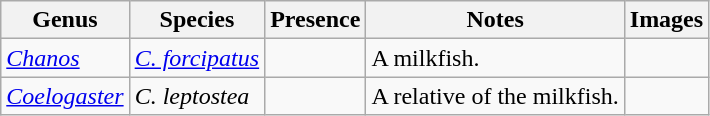<table class="wikitable" align="center">
<tr>
<th>Genus</th>
<th>Species</th>
<th>Presence</th>
<th>Notes</th>
<th>Images</th>
</tr>
<tr>
<td><em><a href='#'>Chanos</a></em></td>
<td><em><a href='#'>C. forcipatus</a></em></td>
<td></td>
<td>A milkfish.</td>
<td></td>
</tr>
<tr>
<td><em><a href='#'>Coelogaster</a></em></td>
<td><em>C. leptostea</em></td>
<td></td>
<td>A relative of the milkfish.</td>
<td></td>
</tr>
</table>
